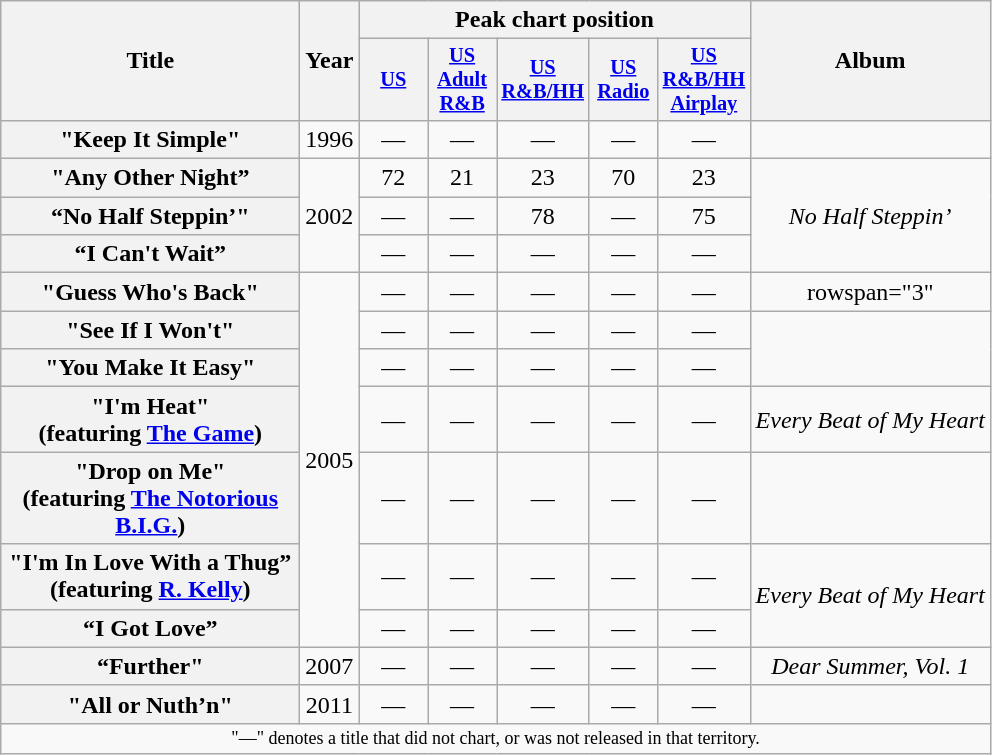<table class="wikitable plainrowheaders" style="text-align:center;">
<tr>
<th scope="col" rowspan="2" style="width:12em;">Title</th>
<th scope="col" rowspan="2">Year</th>
<th scope="col" colspan="5">Peak chart position</th>
<th scope="col" rowspan="2">Album</th>
</tr>
<tr>
<th scope="col" style="width:2.9em;font-size:85%;"><a href='#'>US</a><br></th>
<th scope="col" style="width:2.9em;font-size:85%;"><a href='#'>US<br>Adult R&B</a><br></th>
<th scope="col" style="width:2.9em;font-size:85%;"><a href='#'>US<br>R&B/HH</a><br></th>
<th scope="col" style="width:2.9em;font-size:85%;"><a href='#'>US<br>Radio</a><br></th>
<th scope="col" style="width:2.9em;font-size:85%;"><a href='#'>US<br>R&B/HH Airplay</a><br></th>
</tr>
<tr>
<th scope="row">"Keep It Simple"</th>
<td rowspan="1">1996</td>
<td>—</td>
<td>—</td>
<td>—</td>
<td>—</td>
<td>—</td>
<td></td>
</tr>
<tr>
<th scope="row">"Any Other Night”</th>
<td rowspan="3">2002</td>
<td>72</td>
<td>21</td>
<td>23</td>
<td>70</td>
<td>23</td>
<td rowspan="3"><em>No Half Steppin’</em></td>
</tr>
<tr>
<th scope="row">“No Half Steppin’"</th>
<td>—</td>
<td>—</td>
<td>78</td>
<td>—</td>
<td>75</td>
</tr>
<tr>
<th scope="row">“I Can't Wait”</th>
<td>—</td>
<td>—</td>
<td>—</td>
<td>—</td>
<td>—</td>
</tr>
<tr>
<th scope="row">"Guess Who's Back"</th>
<td rowspan="7">2005</td>
<td>—</td>
<td>—</td>
<td>—</td>
<td>—</td>
<td>—</td>
<td>rowspan="3" </td>
</tr>
<tr>
<th scope="row">"See If I Won't"</th>
<td>—</td>
<td>—</td>
<td>—</td>
<td>—</td>
<td>—</td>
</tr>
<tr>
<th scope="row">"You Make It Easy"</th>
<td>—</td>
<td>—</td>
<td>—</td>
<td>—</td>
<td>—</td>
</tr>
<tr>
<th scope="row">"I'm Heat"<br><span>(featuring <a href='#'>The Game</a>)</span></th>
<td>—</td>
<td>—</td>
<td>—</td>
<td>—</td>
<td>—</td>
<td><em>Every Beat of My Heart</em></td>
</tr>
<tr>
<th scope="row">"Drop on Me"<br><span>(featuring <a href='#'>The Notorious B.I.G.</a>)</span></th>
<td>—</td>
<td>—</td>
<td>—</td>
<td>—</td>
<td>—</td>
<td></td>
</tr>
<tr>
<th scope="row">"I'm In Love With a Thug”<br><span>(featuring <a href='#'>R. Kelly</a>)</span></th>
<td>—</td>
<td>—</td>
<td>—</td>
<td>—</td>
<td>—</td>
<td rowspan="2"><em>Every Beat of My Heart</em></td>
</tr>
<tr>
<th scope="row">“I Got Love”</th>
<td>—</td>
<td>—</td>
<td>—</td>
<td>—</td>
<td>—</td>
</tr>
<tr>
<th scope="row">“Further"</th>
<td>2007</td>
<td>—</td>
<td>—</td>
<td>—</td>
<td>—</td>
<td>—</td>
<td><em>Dear Summer, Vol. 1</em></td>
</tr>
<tr>
<th scope="row">"All or Nuth’n"</th>
<td rowspan="1">2011</td>
<td>—</td>
<td>—</td>
<td>—</td>
<td>—</td>
<td>—</td>
<td></td>
</tr>
<tr>
<td colspan="14" style="font-size:9pt">"—" denotes a title that did not chart, or was not released in that territory.</td>
</tr>
</table>
